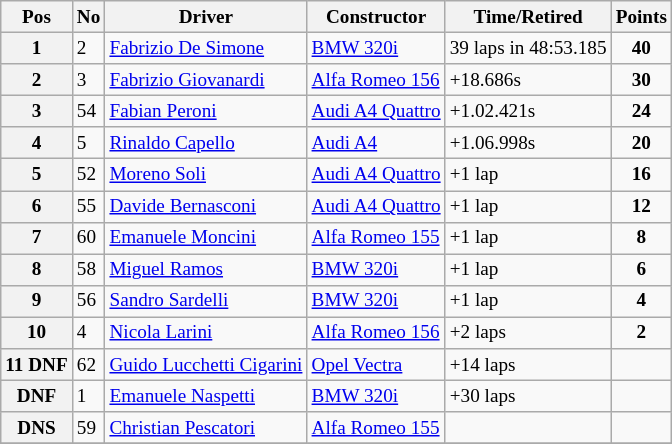<table class="wikitable" style="font-size: 80%;">
<tr>
<th>Pos</th>
<th>No</th>
<th>Driver</th>
<th>Constructor</th>
<th>Time/Retired</th>
<th>Points</th>
</tr>
<tr>
<th>1</th>
<td>2</td>
<td> <a href='#'>Fabrizio De Simone</a></td>
<td><a href='#'>BMW 320i</a></td>
<td>39 laps in 48:53.185</td>
<td align=center><strong>40</strong></td>
</tr>
<tr>
<th>2</th>
<td>3</td>
<td> <a href='#'>Fabrizio Giovanardi</a></td>
<td><a href='#'>Alfa Romeo 156</a></td>
<td>+18.686s</td>
<td align=center><strong>30</strong></td>
</tr>
<tr>
<th>3</th>
<td>54</td>
<td> <a href='#'>Fabian Peroni</a></td>
<td><a href='#'>Audi A4 Quattro</a></td>
<td>+1.02.421s</td>
<td align=center><strong>24</strong></td>
</tr>
<tr>
<th>4</th>
<td>5</td>
<td> <a href='#'>Rinaldo Capello</a></td>
<td><a href='#'>Audi A4</a></td>
<td>+1.06.998s</td>
<td align=center><strong>20</strong></td>
</tr>
<tr>
<th>5</th>
<td>52</td>
<td> <a href='#'>Moreno Soli</a></td>
<td><a href='#'>Audi A4 Quattro</a></td>
<td>+1 lap</td>
<td align=center><strong>16</strong></td>
</tr>
<tr>
<th>6</th>
<td>55</td>
<td> <a href='#'>Davide Bernasconi</a></td>
<td><a href='#'>Audi A4 Quattro</a></td>
<td>+1 lap</td>
<td align=center><strong>12</strong></td>
</tr>
<tr>
<th>7</th>
<td>60</td>
<td> <a href='#'>Emanuele Moncini</a></td>
<td><a href='#'>Alfa Romeo 155</a></td>
<td>+1 lap</td>
<td align=center><strong>8</strong></td>
</tr>
<tr>
<th>8</th>
<td>58</td>
<td> <a href='#'>Miguel Ramos</a></td>
<td><a href='#'>BMW 320i</a></td>
<td>+1 lap</td>
<td align=center><strong>6</strong></td>
</tr>
<tr>
<th>9</th>
<td>56</td>
<td> <a href='#'>Sandro Sardelli</a></td>
<td><a href='#'>BMW 320i</a></td>
<td>+1 lap</td>
<td align=center><strong>4</strong></td>
</tr>
<tr>
<th>10</th>
<td>4</td>
<td> <a href='#'>Nicola Larini</a></td>
<td><a href='#'>Alfa Romeo 156</a></td>
<td>+2 laps</td>
<td align=center><strong>2</strong></td>
</tr>
<tr>
<th>11 DNF</th>
<td>62</td>
<td> <a href='#'>Guido Lucchetti Cigarini</a></td>
<td><a href='#'>Opel Vectra</a></td>
<td>+14 laps</td>
<td></td>
</tr>
<tr>
<th>DNF</th>
<td>1</td>
<td> <a href='#'>Emanuele Naspetti</a></td>
<td><a href='#'>BMW 320i</a></td>
<td>+30 laps</td>
<td></td>
</tr>
<tr>
<th>DNS</th>
<td>59</td>
<td> <a href='#'>Christian Pescatori</a></td>
<td><a href='#'>Alfa Romeo 155</a></td>
<td></td>
<td></td>
</tr>
<tr>
</tr>
</table>
